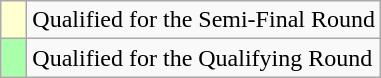<table class="wikitable">
<tr>
<td width=10px bgcolor="#ffffd0"></td>
<td>Qualified for the Semi-Final Round</td>
</tr>
<tr>
<td width=10px bgcolor="#aaffaa"></td>
<td>Qualified for the Qualifying Round</td>
</tr>
</table>
